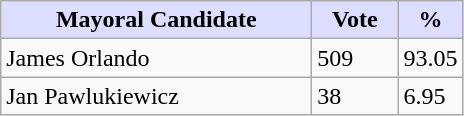<table class="wikitable">
<tr>
<th style="background:#ddf; width:200px;">Mayoral Candidate </th>
<th style="background:#ddf; width:50px;">Vote</th>
<th style="background:#ddf; width:30px;">%</th>
</tr>
<tr>
<td>James Orlando</td>
<td>509</td>
<td>93.05</td>
</tr>
<tr>
<td>Jan Pawlukiewicz</td>
<td>38</td>
<td>6.95</td>
</tr>
</table>
